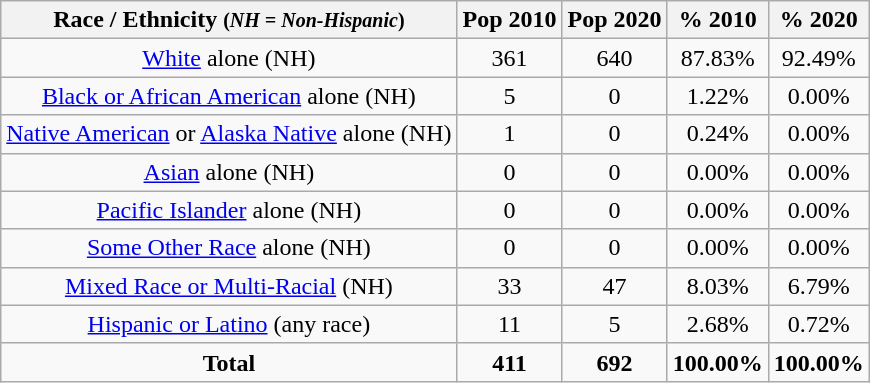<table class="wikitable" style="text-align:center;">
<tr>
<th>Race / Ethnicity <small>(<em>NH = Non-Hispanic</em>)</small></th>
<th>Pop 2010</th>
<th>Pop 2020</th>
<th>% 2010</th>
<th>% 2020</th>
</tr>
<tr>
<td><a href='#'>White</a> alone (NH)</td>
<td>361</td>
<td>640</td>
<td>87.83%</td>
<td>92.49%</td>
</tr>
<tr>
<td><a href='#'>Black or African American</a> alone (NH)</td>
<td>5</td>
<td>0</td>
<td>1.22%</td>
<td>0.00%</td>
</tr>
<tr>
<td><a href='#'>Native American</a> or <a href='#'>Alaska Native</a> alone (NH)</td>
<td>1</td>
<td>0</td>
<td>0.24%</td>
<td>0.00%</td>
</tr>
<tr>
<td><a href='#'>Asian</a> alone (NH)</td>
<td>0</td>
<td>0</td>
<td>0.00%</td>
<td>0.00%</td>
</tr>
<tr>
<td><a href='#'>Pacific Islander</a> alone (NH)</td>
<td>0</td>
<td>0</td>
<td>0.00%</td>
<td>0.00%</td>
</tr>
<tr>
<td><a href='#'>Some Other Race</a> alone (NH)</td>
<td>0</td>
<td>0</td>
<td>0.00%</td>
<td>0.00%</td>
</tr>
<tr>
<td><a href='#'>Mixed Race or Multi-Racial</a> (NH)</td>
<td>33</td>
<td>47</td>
<td>8.03%</td>
<td>6.79%</td>
</tr>
<tr>
<td><a href='#'>Hispanic or Latino</a> (any race)</td>
<td>11</td>
<td>5</td>
<td>2.68%</td>
<td>0.72%</td>
</tr>
<tr>
<td><strong>Total</strong></td>
<td><strong>411</strong></td>
<td><strong>692</strong></td>
<td><strong>100.00%</strong></td>
<td><strong>100.00%</strong></td>
</tr>
</table>
